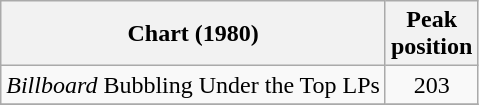<table class="wikitable">
<tr>
<th>Chart (1980)</th>
<th>Peak<br>position</th>
</tr>
<tr>
<td><em>Billboard</em> Bubbling Under the Top LPs</td>
<td align="center">203</td>
</tr>
<tr>
</tr>
</table>
